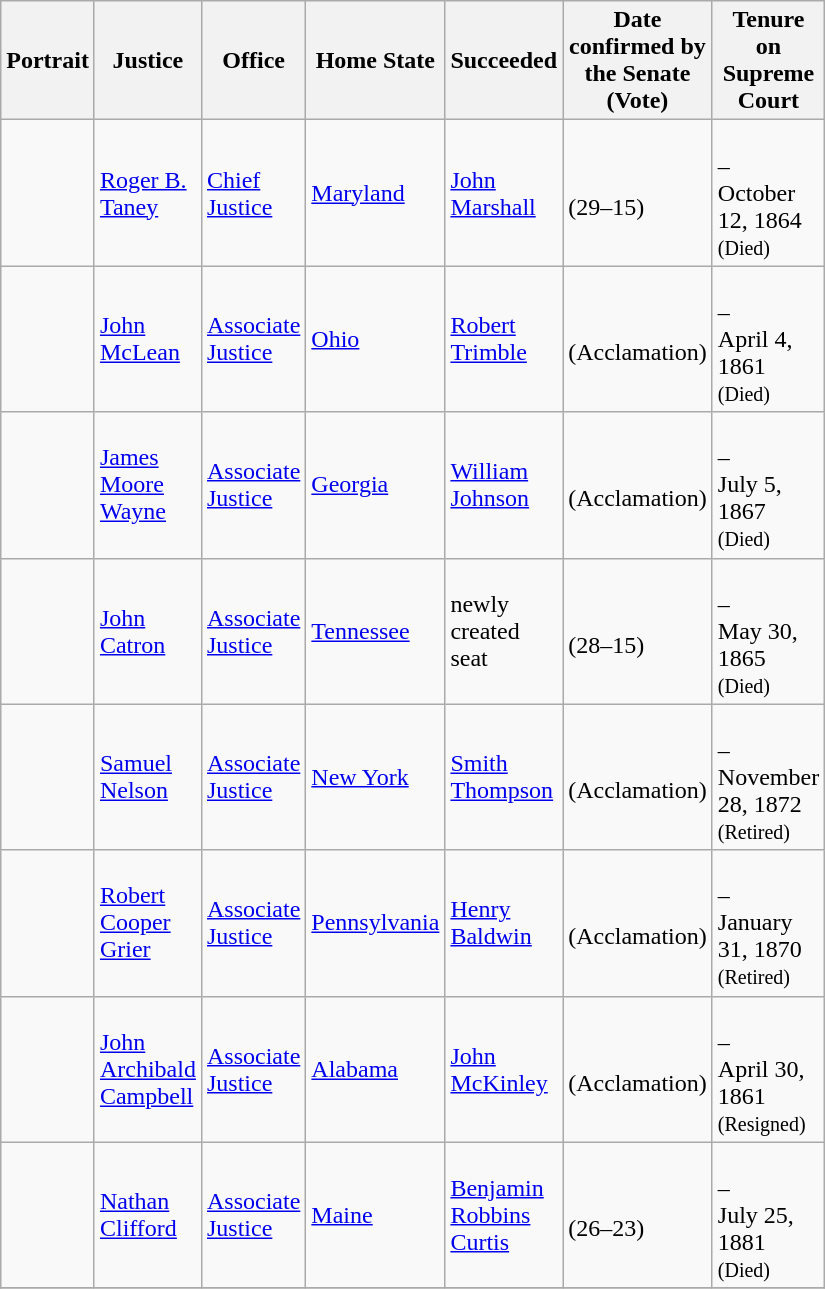<table class="wikitable sortable">
<tr>
<th scope="col" style="width: 10px;">Portrait</th>
<th scope="col" style="width: 10px;">Justice</th>
<th scope="col" style="width: 10px;">Office</th>
<th scope="col" style="width: 10px;">Home State</th>
<th scope="col" style="width: 10px;">Succeeded</th>
<th scope="col" style="width: 10px;">Date confirmed by the Senate<br>(Vote)</th>
<th scope="col" style="width: 10px;">Tenure on Supreme Court</th>
</tr>
<tr>
<td></td>
<td><a href='#'>Roger B. Taney</a></td>
<td><a href='#'>Chief Justice</a></td>
<td><a href='#'>Maryland</a></td>
<td><a href='#'>John Marshall</a></td>
<td><br>(29–15)</td>
<td><br>–<br>October 12, 1864<br><small>(Died)</small></td>
</tr>
<tr>
<td></td>
<td><a href='#'>John McLean</a></td>
<td><a href='#'>Associate Justice</a></td>
<td><a href='#'>Ohio</a></td>
<td><a href='#'>Robert Trimble</a></td>
<td><br>(Acclamation)</td>
<td><br>–<br>April 4, 1861<br><small>(Died)</small></td>
</tr>
<tr>
<td></td>
<td><a href='#'>James Moore Wayne</a></td>
<td><a href='#'>Associate Justice</a></td>
<td><a href='#'>Georgia</a></td>
<td><a href='#'>William Johnson</a></td>
<td><br>(Acclamation)</td>
<td><br>–<br>July 5, 1867<br><small>(Died)</small></td>
</tr>
<tr>
<td></td>
<td><a href='#'>John Catron</a></td>
<td><a href='#'>Associate Justice</a></td>
<td><a href='#'>Tennessee</a></td>
<td>newly created seat</td>
<td><br>(28–15)</td>
<td><br>–<br>May 30, 1865<br><small>(Died)</small></td>
</tr>
<tr>
<td></td>
<td><a href='#'>Samuel Nelson</a></td>
<td><a href='#'>Associate Justice</a></td>
<td><a href='#'>New York</a></td>
<td><a href='#'>Smith Thompson</a></td>
<td><br>(Acclamation)</td>
<td><br>–<br>November 28, 1872<br><small>(Retired)</small></td>
</tr>
<tr>
<td></td>
<td><a href='#'>Robert Cooper Grier</a></td>
<td><a href='#'>Associate Justice</a></td>
<td><a href='#'>Pennsylvania</a></td>
<td><a href='#'>Henry Baldwin</a></td>
<td><br>(Acclamation)</td>
<td><br>–<br>January 31, 1870<br><small>(Retired)</small></td>
</tr>
<tr>
<td></td>
<td><a href='#'>John Archibald Campbell</a></td>
<td><a href='#'>Associate Justice</a></td>
<td><a href='#'>Alabama</a></td>
<td><a href='#'>John McKinley</a></td>
<td><br>(Acclamation)</td>
<td><br>–<br>April 30, 1861<br><small>(Resigned)</small></td>
</tr>
<tr>
<td></td>
<td><a href='#'>Nathan Clifford</a></td>
<td><a href='#'>Associate Justice</a></td>
<td><a href='#'>Maine</a></td>
<td><a href='#'>Benjamin Robbins Curtis</a></td>
<td><br>(26–23)</td>
<td><br>–<br>July 25, 1881<br><small>(Died)</small></td>
</tr>
<tr>
</tr>
</table>
